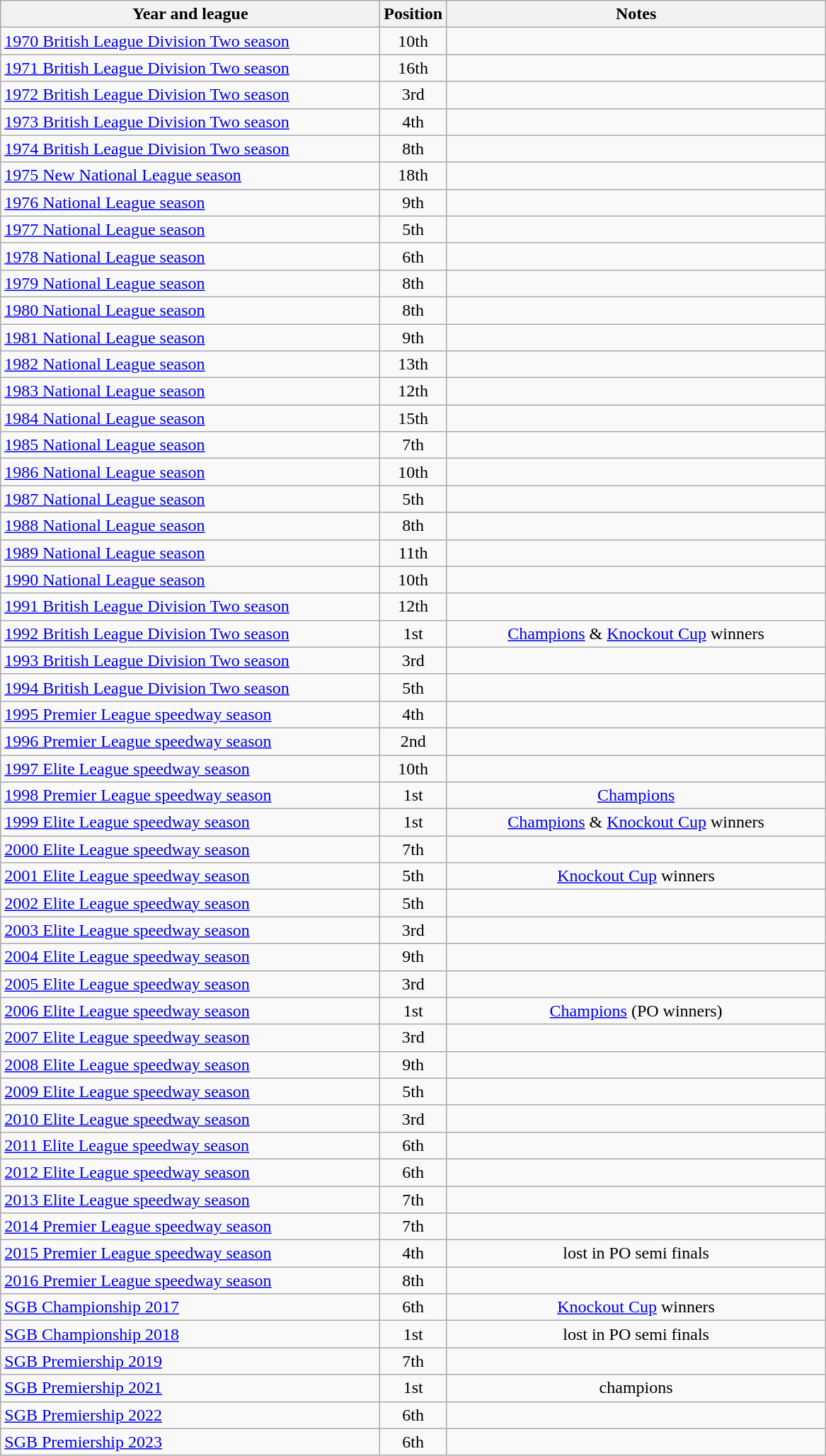<table class="wikitable">
<tr>
<th width=350>Year and league</th>
<th width=50>Position</th>
<th width=350>Notes</th>
</tr>
<tr align=center>
<td align="left"><a href='#'>1970 British League Division Two season</a></td>
<td>10th</td>
<td></td>
</tr>
<tr align=center>
<td align="left"><a href='#'>1971 British League Division Two season</a></td>
<td>16th</td>
<td></td>
</tr>
<tr align=center>
<td align="left"><a href='#'>1972 British League Division Two season</a></td>
<td>3rd</td>
<td></td>
</tr>
<tr align=center>
<td align="left"><a href='#'>1973 British League Division Two season</a></td>
<td>4th</td>
<td></td>
</tr>
<tr align=center>
<td align="left"><a href='#'>1974 British League Division Two season</a></td>
<td>8th</td>
<td></td>
</tr>
<tr align=center>
<td align="left"><a href='#'>1975 New National League season</a></td>
<td>18th</td>
<td></td>
</tr>
<tr align=center>
<td align="left"><a href='#'>1976 National League season</a></td>
<td>9th</td>
<td></td>
</tr>
<tr align=center>
<td align="left"><a href='#'>1977 National League season</a></td>
<td>5th</td>
<td></td>
</tr>
<tr align=center>
<td align="left"><a href='#'>1978 National League season</a></td>
<td>6th</td>
<td></td>
</tr>
<tr align=center>
<td align="left"><a href='#'>1979 National League season</a></td>
<td>8th</td>
<td></td>
</tr>
<tr align=center>
<td align="left"><a href='#'>1980 National League season</a></td>
<td>8th</td>
<td></td>
</tr>
<tr align=center>
<td align="left"><a href='#'>1981 National League season</a></td>
<td>9th</td>
<td></td>
</tr>
<tr align=center>
<td align="left"><a href='#'>1982 National League season</a></td>
<td>13th</td>
<td></td>
</tr>
<tr align=center>
<td align="left"><a href='#'>1983 National League season</a></td>
<td>12th</td>
<td></td>
</tr>
<tr align=center>
<td align="left"><a href='#'>1984 National League season</a></td>
<td>15th</td>
<td></td>
</tr>
<tr align=center>
<td align="left"><a href='#'>1985 National League season</a></td>
<td>7th</td>
<td></td>
</tr>
<tr align=center>
<td align="left"><a href='#'>1986 National League season</a></td>
<td>10th</td>
<td></td>
</tr>
<tr align=center>
<td align="left"><a href='#'>1987 National League season</a></td>
<td>5th</td>
<td></td>
</tr>
<tr align=center>
<td align="left"><a href='#'>1988 National League season</a></td>
<td>8th</td>
<td></td>
</tr>
<tr align=center>
<td align="left"><a href='#'>1989 National League season</a></td>
<td>11th</td>
<td></td>
</tr>
<tr align=center>
<td align="left"><a href='#'>1990 National League season</a></td>
<td>10th</td>
<td></td>
</tr>
<tr align=center>
<td align="left"><a href='#'>1991 British League Division Two season</a></td>
<td>12th</td>
<td></td>
</tr>
<tr align=center>
<td align="left"><a href='#'>1992 British League Division Two season</a></td>
<td>1st</td>
<td><a href='#'>Champions</a> & <a href='#'>Knockout Cup</a> winners</td>
</tr>
<tr align=center>
<td align="left"><a href='#'>1993 British League Division Two season</a></td>
<td>3rd</td>
<td></td>
</tr>
<tr align=center>
<td align="left"><a href='#'>1994 British League Division Two season</a></td>
<td>5th</td>
<td></td>
</tr>
<tr align=center>
<td align="left"><a href='#'>1995 Premier League speedway season</a></td>
<td>4th</td>
<td></td>
</tr>
<tr align=center>
<td align="left"><a href='#'>1996 Premier League speedway season</a></td>
<td>2nd</td>
<td></td>
</tr>
<tr align=center>
<td align="left"><a href='#'>1997 Elite League speedway season</a></td>
<td>10th</td>
<td></td>
</tr>
<tr align=center>
<td align="left"><a href='#'>1998 Premier League speedway season</a></td>
<td>1st</td>
<td><a href='#'>Champions</a></td>
</tr>
<tr align=center>
<td align="left"><a href='#'>1999 Elite League speedway season</a></td>
<td>1st</td>
<td><a href='#'>Champions</a> & <a href='#'>Knockout Cup</a> winners</td>
</tr>
<tr align=center>
<td align="left"><a href='#'>2000 Elite League speedway season</a></td>
<td>7th</td>
<td></td>
</tr>
<tr align=center>
<td align="left"><a href='#'>2001 Elite League speedway season</a></td>
<td>5th</td>
<td><a href='#'>Knockout Cup</a> winners</td>
</tr>
<tr align=center>
<td align="left"><a href='#'>2002 Elite League speedway season</a></td>
<td>5th</td>
<td></td>
</tr>
<tr align=center>
<td align="left"><a href='#'>2003 Elite League speedway season</a></td>
<td>3rd</td>
<td></td>
</tr>
<tr align=center>
<td align="left"><a href='#'>2004 Elite League speedway season</a></td>
<td>9th</td>
<td></td>
</tr>
<tr align=center>
<td align="left"><a href='#'>2005 Elite League speedway season</a></td>
<td>3rd</td>
<td></td>
</tr>
<tr align=center>
<td align="left"><a href='#'>2006 Elite League speedway season</a></td>
<td>1st</td>
<td><a href='#'>Champions</a> (PO winners)</td>
</tr>
<tr align=center>
<td align="left"><a href='#'>2007 Elite League speedway season</a></td>
<td>3rd</td>
<td></td>
</tr>
<tr align=center>
<td align="left"><a href='#'>2008 Elite League speedway season</a></td>
<td>9th</td>
<td></td>
</tr>
<tr align=center>
<td align="left"><a href='#'>2009 Elite League speedway season</a></td>
<td>5th</td>
<td></td>
</tr>
<tr align=center>
<td align="left"><a href='#'>2010 Elite League speedway season</a></td>
<td>3rd</td>
<td></td>
</tr>
<tr align=center>
<td align="left"><a href='#'>2011 Elite League speedway season</a></td>
<td>6th</td>
<td></td>
</tr>
<tr align=center>
<td align="left"><a href='#'>2012 Elite League speedway season</a></td>
<td>6th</td>
<td></td>
</tr>
<tr align=center>
<td align="left"><a href='#'>2013 Elite League speedway season</a></td>
<td>7th</td>
<td></td>
</tr>
<tr align=center>
<td align="left"><a href='#'>2014 Premier League speedway season</a></td>
<td>7th</td>
<td></td>
</tr>
<tr align=center>
<td align="left"><a href='#'>2015 Premier League speedway season</a></td>
<td>4th</td>
<td>lost in PO semi finals</td>
</tr>
<tr align=center>
<td align="left"><a href='#'>2016 Premier League speedway season</a></td>
<td>8th</td>
<td></td>
</tr>
<tr align=center>
<td align="left"><a href='#'>SGB Championship 2017</a></td>
<td>6th</td>
<td><a href='#'>Knockout Cup</a> winners</td>
</tr>
<tr align=center>
<td align="left"><a href='#'>SGB Championship 2018</a></td>
<td>1st</td>
<td>lost in PO semi finals</td>
</tr>
<tr align=center>
<td align="left"><a href='#'>SGB Premiership 2019</a></td>
<td>7th</td>
<td></td>
</tr>
<tr align=center>
<td align="left"><a href='#'>SGB Premiership 2021</a></td>
<td>1st</td>
<td>champions</td>
</tr>
<tr align=center>
<td align="left"><a href='#'>SGB Premiership 2022</a></td>
<td>6th</td>
<td></td>
</tr>
<tr align=center>
<td align="left"><a href='#'>SGB Premiership 2023</a></td>
<td>6th</td>
<td></td>
</tr>
</table>
